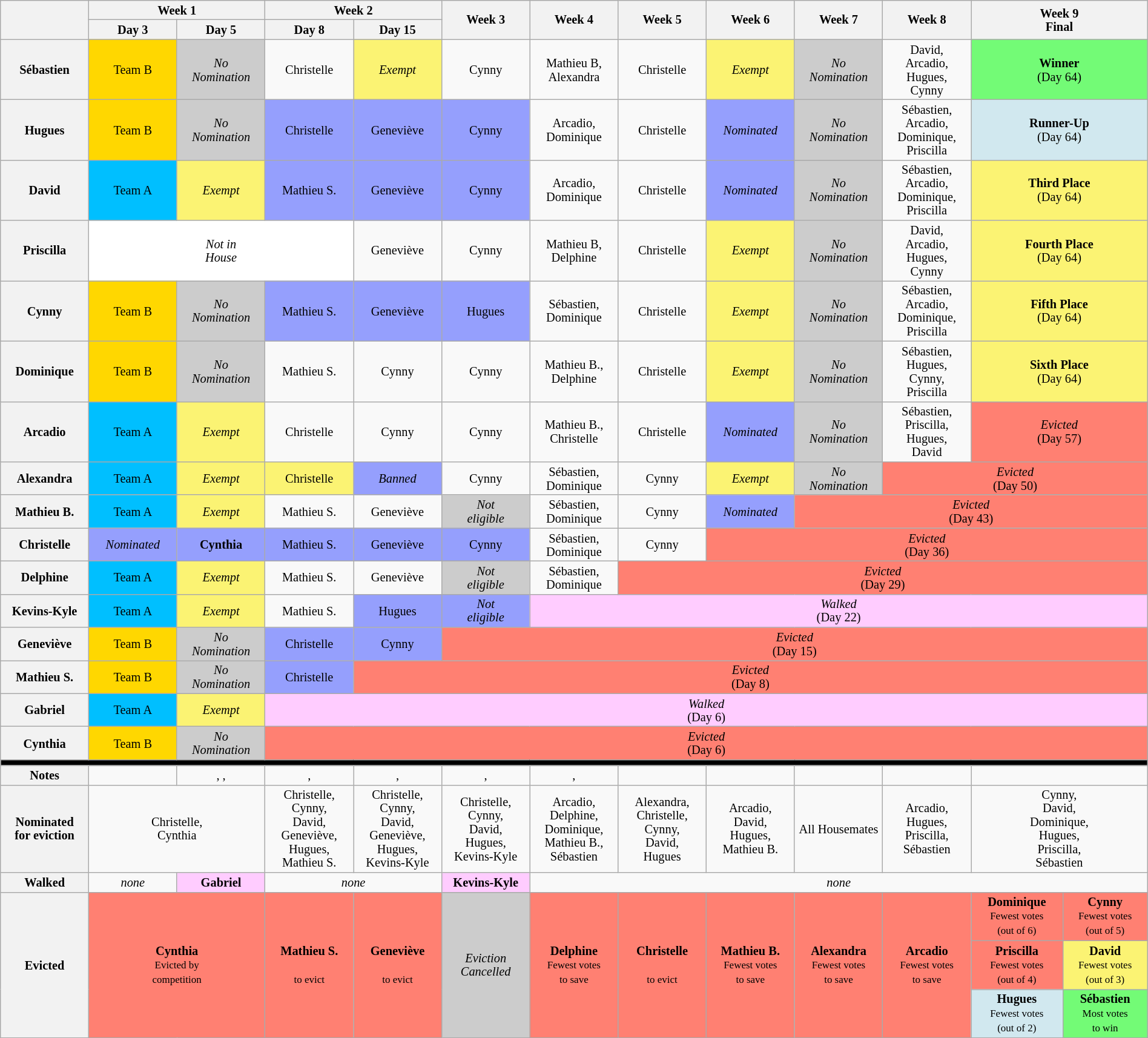<table class="wikitable" style="text-align:center; width: 100%; font-size:85%; line-height:15px;">
<tr>
<th rowspan="2" style="width:7%"></th>
<th colspan="2" style="width:7%">Week 1</th>
<th colspan="2" style="width:7%">Week 2</th>
<th rowspan="2" style="width:7%">Week 3</th>
<th rowspan="2" style="width:7%">Week 4</th>
<th rowspan="2" style="width:7%">Week 5</th>
<th rowspan="2" style="width:7%">Week 6</th>
<th rowspan="2" style="width:7%">Week 7</th>
<th rowspan="2" style="width:7%">Week 8</th>
<th rowspan="2" colspan="2" style="width:14%">Week 9<br>Final</th>
</tr>
<tr>
<th style="width:7%">Day 3</th>
<th style="width:7%">Day 5</th>
<th style="width:7%">Day 8</th>
<th style="width:7%">Day 15</th>
</tr>
<tr>
<th>Sébastien</th>
<td style="background:#FFD700;">Team B</td>
<td style="background:#ccc"><em>No<br>Nomination</em></td>
<td>Christelle</td>
<td style="background:#FBF373;"><em>Exempt</em></td>
<td>Cynny</td>
<td>Mathieu B,<br>Alexandra</td>
<td>Christelle</td>
<td style="background:#FBF373;"><em>Exempt</em></td>
<td style="background:#ccc"><em>No<br>Nomination</em></td>
<td>David,<br>Arcadio,<br>Hugues,<br>Cynny</td>
<td style="background:#73FB76;" colspan="2"><strong>Winner</strong><br>(Day 64)</td>
</tr>
<tr>
<th>Hugues</th>
<td style="background:#FFD700;">Team B</td>
<td style="background:#ccc"><em>No<br>Nomination</em></td>
<td style="background:#959ffd">Christelle</td>
<td style="background:#959ffd">Geneviève</td>
<td style="background:#959ffd">Cynny</td>
<td>Arcadio,<br>Dominique</td>
<td>Christelle</td>
<td style="background:#959ffd"><em>Nominated</em></td>
<td style="background:#ccc"><em>No<br>Nomination</em></td>
<td>Sébastien,<br>Arcadio,<br>Dominique,<br>Priscilla</td>
<td style="background:#D1E8EF;" colspan="2"><strong>Runner-Up</strong><br>(Day 64)</td>
</tr>
<tr>
<th>David</th>
<td style="background:#00BFFF;">Team A</td>
<td style="background:#FBF373;"><em>Exempt</em></td>
<td style="background:#959ffd">Mathieu S.</td>
<td style="background:#959ffd">Geneviève</td>
<td style="background:#959ffd">Cynny</td>
<td>Arcadio,<br>Dominique</td>
<td>Christelle</td>
<td style="background:#959ffd"><em>Nominated</em></td>
<td style="background:#ccc"><em>No<br>Nomination</em></td>
<td>Sébastien,<br>Arcadio,<br>Dominique,<br>Priscilla</td>
<td style="background:#FBF373" colspan="2"><strong>Third Place</strong><br>(Day 64)</td>
</tr>
<tr>
<th>Priscilla</th>
<td colspan="3" style="background:white;"><em>Not in<br>House</em></td>
<td>Geneviève</td>
<td>Cynny</td>
<td>Mathieu B,<br>Delphine</td>
<td>Christelle</td>
<td style="background:#FBF373;"><em>Exempt</em></td>
<td style="background:#ccc"><em>No<br>Nomination</em></td>
<td>David,<br>Arcadio,<br>Hugues,<br>Cynny</td>
<td style="background:#FBF373" colspan="2"><strong>Fourth Place</strong><br>(Day 64)</td>
</tr>
<tr>
<th>Cynny</th>
<td style="background:#FFD700;">Team B</td>
<td style="background:#ccc"><em>No<br>Nomination</em></td>
<td style="background:#959ffd">Mathieu S.</td>
<td style="background:#959ffd">Geneviève</td>
<td style="background:#959ffd">Hugues</td>
<td>Sébastien,<br>Dominique</td>
<td>Christelle</td>
<td style="background:#FBF373;"><em>Exempt</em></td>
<td style="background:#ccc"><em>No<br>Nomination</em></td>
<td>Sébastien,<br>Arcadio,<br>Dominique,<br>Priscilla</td>
<td style="background:#FBF373" colspan="2"><strong>Fifth Place</strong><br>(Day 64)</td>
</tr>
<tr>
<th>Dominique</th>
<td style="background:#FFD700;">Team B</td>
<td style="background:#ccc"><em>No<br>Nomination</em></td>
<td>Mathieu S.</td>
<td>Cynny</td>
<td>Cynny</td>
<td>Mathieu B.,<br>Delphine</td>
<td>Christelle</td>
<td style="background:#FBF373;"><em>Exempt</em></td>
<td style="background:#ccc"><em>No<br>Nomination</em></td>
<td>Sébastien,<br>Hugues,<br>Cynny,<br>Priscilla</td>
<td style="background:#FBF373" colspan="2"><strong>Sixth Place</strong><br>(Day 64)</td>
</tr>
<tr>
<th>Arcadio</th>
<td style="background:#00BFFF;">Team A</td>
<td style="background:#FBF373;"><em>Exempt</em></td>
<td>Christelle</td>
<td>Cynny</td>
<td>Cynny</td>
<td>Mathieu B.,<br>Christelle</td>
<td>Christelle</td>
<td style="background:#959ffd"><em>Nominated</em></td>
<td style="background:#ccc"><em>No<br>Nomination</em></td>
<td>Sébastien,<br>Priscilla,<br>Hugues,<br>David</td>
<td style="background:#FF8072" colspan="2"><em>Evicted</em><br>(Day 57)</td>
</tr>
<tr>
<th>Alexandra</th>
<td style="background:#00BFFF;">Team A</td>
<td style="background:#FBF373;"><em>Exempt</em></td>
<td style="background:#FBF373;">Christelle</td>
<td style="background:#959ffd"><em>Banned</em></td>
<td>Cynny</td>
<td>Sébastien,<br>Dominique</td>
<td>Cynny</td>
<td style="background:#FBF373;"><em>Exempt</em></td>
<td style="background:#ccc"><em>No<br>Nomination</em></td>
<td style="background:#FF8072" colspan="3"><em>Evicted</em><br>(Day 50)</td>
</tr>
<tr>
<th>Mathieu B.</th>
<td style="background:#00BFFF;">Team A</td>
<td style="background:#FBF373;"><em>Exempt</em></td>
<td>Mathieu S.</td>
<td>Geneviève</td>
<td style="background:#ccc;"><em>Not<br>eligible</em></td>
<td>Sébastien,<br>Dominique</td>
<td>Cynny</td>
<td style="background:#959ffd"><em>Nominated</em></td>
<td style="background:#FF8072" colspan="4"><em>Evicted</em><br>(Day 43)</td>
</tr>
<tr>
<th>Christelle</th>
<td style="background:#959ffd"><em>Nominated</em></td>
<td style="background:#959ffd"><strong>Cynthia</strong></td>
<td style="background:#959ffd">Mathieu S.</td>
<td style="background:#959ffd">Geneviève</td>
<td style="background:#959ffd">Cynny</td>
<td>Sébastien,<br>Dominique</td>
<td>Cynny</td>
<td style="background:#FF8072" colspan="5"><em>Evicted</em><br>(Day 36)</td>
</tr>
<tr>
<th>Delphine</th>
<td style="background:#00BFFF;">Team A</td>
<td style="background:#FBF373;"><em>Exempt</em></td>
<td>Mathieu S.</td>
<td>Geneviève</td>
<td style="background:#ccc;"><em>Not<br>eligible</em></td>
<td>Sébastien,<br>Dominique</td>
<td style="background:#FF8072" colspan="6"><em>Evicted</em><br>(Day 29)</td>
</tr>
<tr>
<th>Kevins-Kyle</th>
<td style="background:#00BFFF;">Team A</td>
<td style="background:#FBF373;"><em>Exempt</em></td>
<td>Mathieu S.</td>
<td style="background:#959ffd">Hugues</td>
<td style="background:#959ffd"><em>Not<br>eligible</em></td>
<td style="background:#FFCCFF" colspan="7"><em>Walked</em><br>(Day 22)</td>
</tr>
<tr>
<th>Geneviève</th>
<td style="background:#FFD700;">Team B</td>
<td style="background:#ccc"><em>No<br>Nomination</em></td>
<td style="background:#959ffd">Christelle</td>
<td style="background:#959ffd">Cynny</td>
<td style="background:#FF8072" colspan="8"><em>Evicted</em><br>(Day 15)</td>
</tr>
<tr>
<th>Mathieu S.</th>
<td style="background:#FFD700;">Team B</td>
<td style="background:#ccc"><em>No<br>Nomination</em></td>
<td style="background:#959ffd">Christelle</td>
<td style="background:#FF8072" colspan="9"><em>Evicted</em><br>(Day 8)</td>
</tr>
<tr>
<th>Gabriel</th>
<td style="background:#00BFFF;">Team A</td>
<td style="background:#FBF373;"><em>Exempt</em></td>
<td style="background:#FFCCFF" colspan="10"><em>Walked</em><br>(Day 6)</td>
</tr>
<tr>
<th>Cynthia</th>
<td style="background:#FFD700;">Team B</td>
<td style="background:#ccc"><em>No<br>Nomination</em></td>
<td style="background:#FF8072" colspan="10"><em>Evicted</em><br>(Day 6)</td>
</tr>
<tr>
<th style="background:black;" colspan="13"></th>
</tr>
<tr>
<th>Notes</th>
<td></td>
<td>, , </td>
<td>, </td>
<td>, </td>
<td>, </td>
<td>, </td>
<td></td>
<td></td>
<td></td>
<td></td>
<td colspan="2"></td>
</tr>
<tr>
<th>Nominated<br>for eviction</th>
<td colspan="2">Christelle,<br>Cynthia</td>
<td>Christelle,<br>Cynny,<br>David,<br>Geneviève,<br>Hugues,<br>Mathieu S.</td>
<td>Christelle,<br>Cynny,<br>David,<br>Geneviève,<br>Hugues,<br>Kevins-Kyle</td>
<td>Christelle,<br>Cynny,<br>David,<br>Hugues,<br>Kevins-Kyle</td>
<td>Arcadio,<br>Delphine,<br>Dominique,<br>Mathieu B.,<br>Sébastien</td>
<td>Alexandra,<br>Christelle,<br>Cynny,<br>David,<br>Hugues</td>
<td>Arcadio,<br>David,<br>Hugues,<br>Mathieu B.</td>
<td>All Housemates</td>
<td>Arcadio,<br>Hugues,<br>Priscilla,<br>Sébastien</td>
<td colspan="2">Cynny,<br>David,<br>Dominique,<br>Hugues,<br>Priscilla,<br>Sébastien</td>
</tr>
<tr>
<th>Walked</th>
<td><em>none</em></td>
<td style="background:#FFCCFF"><strong>Gabriel</strong></td>
<td colspan="2"><em>none</em></td>
<td style="background:#FFCCFF"><strong>Kevins-Kyle</strong></td>
<td colspan="7"><em>none</em></td>
</tr>
<tr>
<th rowspan="3">Evicted</th>
<td rowspan="3" colspan="2" style="background:#FF8072"><strong>Cynthia</strong> <br><small>Evicted by<br>competition</small></td>
<td rowspan="3" style="background:#FF8072"><strong>Mathieu S.</strong> <br><small><br>to evict</small></td>
<td rowspan="3" style="background:#FF8072"><strong>Geneviève</strong> <br><small><br>to evict</small></td>
<td rowspan="3" style="background:#CCC"><em>Eviction<br>Cancelled</em></td>
<td rowspan="3" style="background:#FF8072"><strong>Delphine</strong> <br><small>Fewest votes<br>to save</small></td>
<td rowspan="3" style="background:#FF8072"><strong>Christelle</strong> <br><small><br>to evict</small></td>
<td rowspan="3" style="background:#FF8072"><strong>Mathieu B.</strong> <br><small>Fewest votes<br>to save</small></td>
<td rowspan="3" style="background:#FF8072"><strong>Alexandra</strong> <br><small>Fewest votes<br>to save</small></td>
<td rowspan="3" style="background:#FF8072"><strong>Arcadio</strong> <br><small>Fewest votes<br>to save</small></td>
<td style="background:#FF8072;"><strong>Dominique</strong> <br><small>Fewest votes<br>(out of 6)</small></td>
<td style="background:#FF8072;"><strong>Cynny</strong><br><small>Fewest votes<br>(out of 5)</small></td>
</tr>
<tr>
<td style="background:#FF8072;"><strong>Priscilla</strong> <br><small>Fewest votes<br>(out of 4)</small></td>
<td style="background:#FBF373;"><strong>David</strong><br><small>Fewest votes<br>(out of 3)</small></td>
</tr>
<tr>
<td style="background:#D1E8EF;"><strong>Hugues</strong> <br><small>Fewest votes<br>(out of 2)</small></td>
<td style="background:#73FB76;"><strong>Sébastien</strong><br><small>Most votes<br>to win</small></td>
</tr>
</table>
